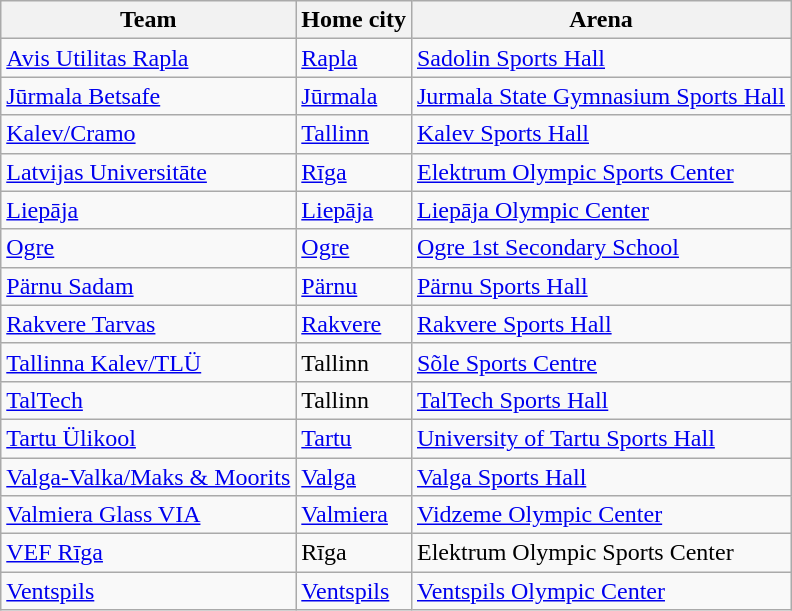<table class="wikitable sortable">
<tr>
<th>Team</th>
<th>Home city</th>
<th>Arena</th>
</tr>
<tr>
<td> <a href='#'>Avis Utilitas Rapla</a></td>
<td><a href='#'>Rapla</a></td>
<td><a href='#'>Sadolin Sports Hall</a></td>
</tr>
<tr>
<td> <a href='#'>Jūrmala Betsafe</a></td>
<td><a href='#'>Jūrmala</a></td>
<td><a href='#'>Jurmala State Gymnasium Sports Hall</a></td>
</tr>
<tr>
<td> <a href='#'>Kalev/Cramo</a></td>
<td><a href='#'>Tallinn</a></td>
<td><a href='#'>Kalev Sports Hall</a></td>
</tr>
<tr>
<td> <a href='#'>Latvijas Universitāte</a></td>
<td><a href='#'>Rīga</a></td>
<td><a href='#'>Elektrum Olympic Sports Center</a></td>
</tr>
<tr>
<td> <a href='#'>Liepāja</a></td>
<td><a href='#'>Liepāja</a></td>
<td><a href='#'>Liepāja Olympic Center</a></td>
</tr>
<tr>
<td> <a href='#'>Ogre</a></td>
<td><a href='#'>Ogre</a></td>
<td><a href='#'>Ogre 1st Secondary School</a></td>
</tr>
<tr>
<td> <a href='#'>Pärnu Sadam</a></td>
<td><a href='#'>Pärnu</a></td>
<td><a href='#'>Pärnu Sports Hall</a></td>
</tr>
<tr>
<td> <a href='#'>Rakvere Tarvas</a></td>
<td><a href='#'>Rakvere</a></td>
<td><a href='#'>Rakvere Sports Hall</a></td>
</tr>
<tr>
<td> <a href='#'>Tallinna Kalev/TLÜ</a></td>
<td>Tallinn</td>
<td><a href='#'>Sõle Sports Centre</a></td>
</tr>
<tr>
<td> <a href='#'>TalTech</a></td>
<td>Tallinn</td>
<td><a href='#'>TalTech Sports Hall</a></td>
</tr>
<tr>
<td> <a href='#'>Tartu Ülikool</a></td>
<td><a href='#'>Tartu</a></td>
<td><a href='#'>University of Tartu Sports Hall</a></td>
</tr>
<tr>
<td> <a href='#'>Valga-Valka/Maks & Moorits</a></td>
<td><a href='#'>Valga</a></td>
<td><a href='#'>Valga Sports Hall</a></td>
</tr>
<tr>
<td> <a href='#'>Valmiera Glass VIA</a></td>
<td><a href='#'>Valmiera</a></td>
<td><a href='#'>Vidzeme Olympic Center</a></td>
</tr>
<tr>
<td> <a href='#'>VEF Rīga</a></td>
<td>Rīga</td>
<td>Elektrum Olympic Sports Center</td>
</tr>
<tr>
<td> <a href='#'>Ventspils</a></td>
<td><a href='#'>Ventspils</a></td>
<td><a href='#'>Ventspils Olympic Center</a></td>
</tr>
</table>
